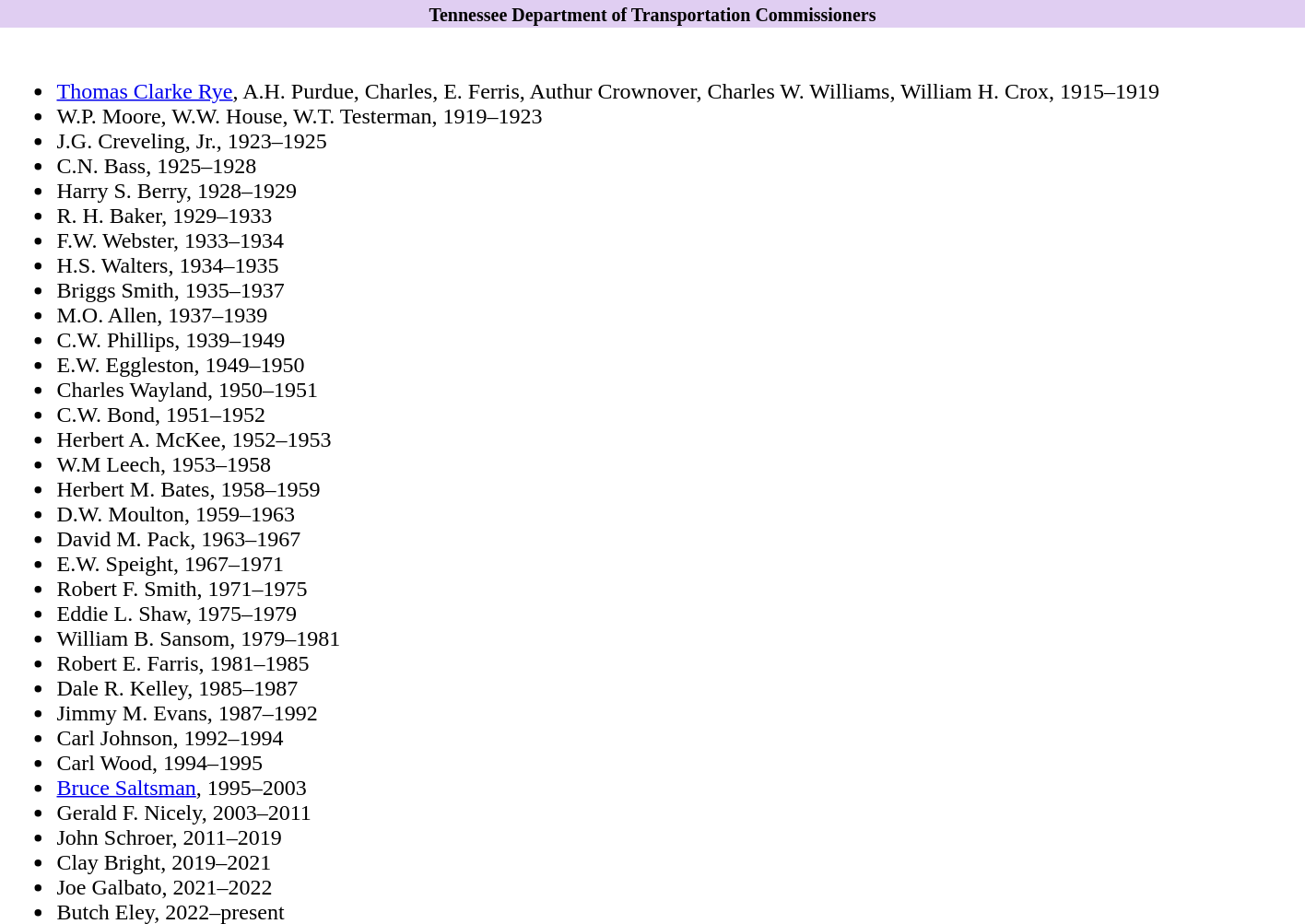<table class="toccolours collapsible collapsed" width=75% align="left">
<tr>
<th style="background:#E0CEF2"><small>Tennessee Department of Transportation Commissioners</small></th>
</tr>
<tr>
<td><br><ul><li><a href='#'>Thomas Clarke Rye</a>, A.H. Purdue, Charles, E. Ferris, Authur Crownover, Charles W. Williams, William H. Crox, 1915–1919</li><li>W.P. Moore, W.W. House, W.T. Testerman, 1919–1923</li><li>J.G. Creveling, Jr., 1923–1925</li><li>C.N. Bass, 1925–1928</li><li>Harry S. Berry, 1928–1929</li><li>R. H. Baker, 1929–1933</li><li>F.W. Webster, 1933–1934</li><li>H.S. Walters, 1934–1935</li><li>Briggs Smith, 1935–1937</li><li>M.O. Allen, 1937–1939</li><li>C.W. Phillips, 1939–1949</li><li>E.W. Eggleston, 1949–1950</li><li>Charles Wayland, 1950–1951</li><li>C.W. Bond, 1951–1952</li><li>Herbert A. McKee, 1952–1953</li><li>W.M Leech, 1953–1958</li><li>Herbert M. Bates, 1958–1959</li><li>D.W. Moulton, 1959–1963</li><li>David M. Pack, 1963–1967</li><li>E.W. Speight, 1967–1971</li><li>Robert F. Smith, 1971–1975</li><li>Eddie L. Shaw, 1975–1979</li><li>William B. Sansom, 1979–1981</li><li>Robert E. Farris, 1981–1985</li><li>Dale R. Kelley, 1985–1987</li><li>Jimmy M. Evans, 1987–1992</li><li>Carl Johnson, 1992–1994</li><li>Carl Wood, 1994–1995</li><li><a href='#'>Bruce Saltsman</a>, 1995–2003</li><li>Gerald F. Nicely, 2003–2011</li><li>John Schroer, 2011–2019</li><li>Clay Bright, 2019–2021</li><li>Joe Galbato, 2021–2022</li><li>Butch Eley, 2022–present</li></ul></td>
</tr>
</table>
